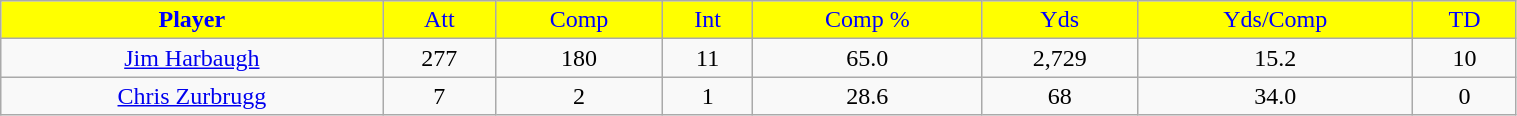<table class="wikitable" width="80%">
<tr align="center"  style="background:yellow;color:blue;">
<td><strong>Player</strong></td>
<td>Att</td>
<td>Comp</td>
<td>Int</td>
<td>Comp %</td>
<td>Yds</td>
<td>Yds/Comp</td>
<td>TD</td>
</tr>
<tr align="center" bgcolor="">
<td><a href='#'>Jim Harbaugh</a></td>
<td>277</td>
<td>180</td>
<td>11</td>
<td>65.0</td>
<td>2,729</td>
<td>15.2</td>
<td>10</td>
</tr>
<tr align="center" bgcolor="">
<td><a href='#'>Chris Zurbrugg</a></td>
<td>7</td>
<td>2</td>
<td>1</td>
<td>28.6</td>
<td>68</td>
<td>34.0</td>
<td>0</td>
</tr>
</table>
